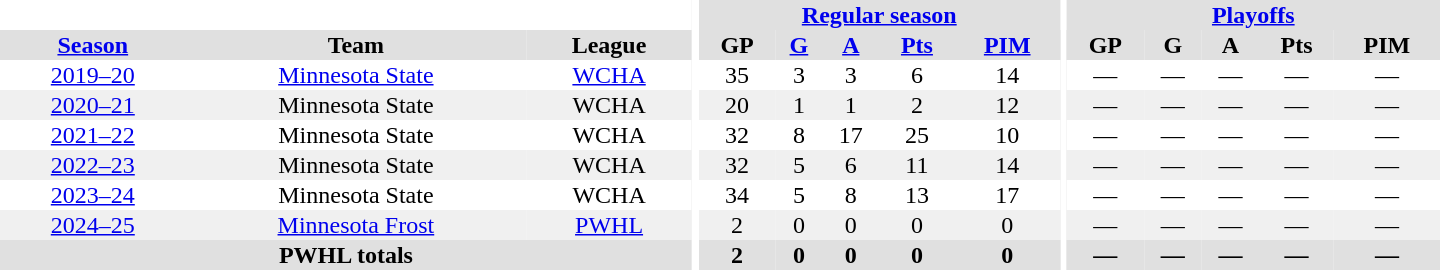<table border="0" cellpadding="1" cellspacing="0" style="text-align:center; width:60em">
<tr bgcolor="#e0e0e0">
<th colspan="3" bgcolor="#ffffff"></th>
<th rowspan="97" bgcolor="#ffffff"></th>
<th colspan="5"><a href='#'>Regular season</a></th>
<th rowspan="97" bgcolor="#ffffff"></th>
<th colspan="5"><a href='#'>Playoffs</a></th>
</tr>
<tr bgcolor="#e0e0e0">
<th><a href='#'>Season</a></th>
<th>Team</th>
<th>League</th>
<th>GP</th>
<th><a href='#'>G</a></th>
<th><a href='#'>A</a></th>
<th><a href='#'>Pts</a></th>
<th><a href='#'>PIM</a></th>
<th>GP</th>
<th>G</th>
<th>A</th>
<th>Pts</th>
<th>PIM</th>
</tr>
<tr>
<td><a href='#'>2019–20</a></td>
<td><a href='#'>Minnesota State</a></td>
<td><a href='#'>WCHA</a></td>
<td>35</td>
<td>3</td>
<td>3</td>
<td>6</td>
<td>14</td>
<td>—</td>
<td>—</td>
<td>—</td>
<td>—</td>
<td>—</td>
</tr>
<tr bgcolor="#f0f0f0">
<td><a href='#'>2020–21</a></td>
<td>Minnesota State</td>
<td>WCHA</td>
<td>20</td>
<td>1</td>
<td>1</td>
<td>2</td>
<td>12</td>
<td>—</td>
<td>—</td>
<td>—</td>
<td>—</td>
<td>—</td>
</tr>
<tr>
<td><a href='#'>2021–22</a></td>
<td>Minnesota State</td>
<td>WCHA</td>
<td>32</td>
<td>8</td>
<td>17</td>
<td>25</td>
<td>10</td>
<td>—</td>
<td>—</td>
<td>—</td>
<td>—</td>
<td>—</td>
</tr>
<tr bgcolor="#f0f0f0">
<td><a href='#'>2022–23</a></td>
<td>Minnesota State</td>
<td>WCHA</td>
<td>32</td>
<td>5</td>
<td>6</td>
<td>11</td>
<td>14</td>
<td>—</td>
<td>—</td>
<td>—</td>
<td>—</td>
<td>—</td>
</tr>
<tr>
<td><a href='#'>2023–24</a></td>
<td>Minnesota State</td>
<td>WCHA</td>
<td>34</td>
<td>5</td>
<td>8</td>
<td>13</td>
<td>17</td>
<td>—</td>
<td>—</td>
<td>—</td>
<td>—</td>
<td>—</td>
</tr>
<tr bgcolor="#f0f0f0">
<td><a href='#'>2024–25</a></td>
<td><a href='#'>Minnesota Frost</a></td>
<td><a href='#'>PWHL</a></td>
<td>2</td>
<td>0</td>
<td>0</td>
<td>0</td>
<td>0</td>
<td>—</td>
<td>—</td>
<td>—</td>
<td>—</td>
<td>—</td>
</tr>
<tr bgcolor="#e0e0e0">
<th colspan="3">PWHL totals</th>
<th>2</th>
<th>0</th>
<th>0</th>
<th>0</th>
<th>0</th>
<th>—</th>
<th>—</th>
<th>—</th>
<th>—</th>
<th>—</th>
</tr>
</table>
